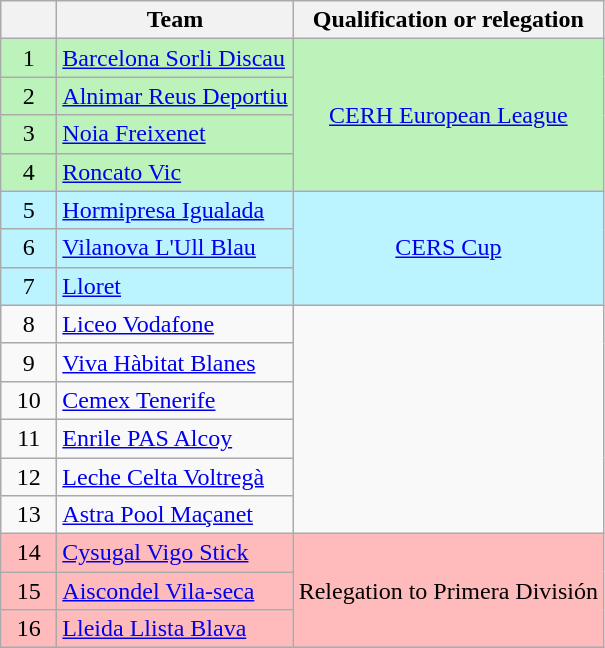<table class="wikitable" style="text-align:center">
<tr>
<th width=30></th>
<th>Team</th>
<th>Qualification or relegation</th>
</tr>
<tr bgcolor=#BBF3BB>
<td>1</td>
<td align=left><a href='#'>Barcelona Sorli Discau</a></td>
<td rowspan=4><a href='#'>CERH European League</a></td>
</tr>
<tr bgcolor=#BBF3BB>
<td>2</td>
<td align=left><a href='#'>Alnimar Reus Deportiu</a></td>
</tr>
<tr bgcolor=#BBF3BB>
<td>3</td>
<td align=left><a href='#'>Noia Freixenet</a></td>
</tr>
<tr bgcolor=#BBF3BB>
<td>4</td>
<td align=left><a href='#'>Roncato Vic</a></td>
</tr>
<tr bgcolor=#BBF3FF>
<td>5</td>
<td align=left><a href='#'>Hormipresa Igualada</a></td>
<td rowspan=3><a href='#'>CERS Cup</a></td>
</tr>
<tr bgcolor=#BBF3FF>
<td>6</td>
<td align=left><a href='#'>Vilanova L'Ull Blau</a></td>
</tr>
<tr bgcolor=#BBF3FF>
<td>7</td>
<td align=left><a href='#'>Lloret</a></td>
</tr>
<tr>
<td>8</td>
<td align=left><a href='#'>Liceo Vodafone</a></td>
<td rowspan=6></td>
</tr>
<tr>
<td>9</td>
<td align=left><a href='#'>Viva Hàbitat Blanes</a></td>
</tr>
<tr>
<td>10</td>
<td align=left><a href='#'>Cemex Tenerife</a></td>
</tr>
<tr>
<td>11</td>
<td align=left><a href='#'>Enrile PAS Alcoy</a></td>
</tr>
<tr>
<td>12</td>
<td align=left><a href='#'>Leche Celta Voltregà</a></td>
</tr>
<tr>
<td>13</td>
<td align=left><a href='#'>Astra Pool Maçanet</a></td>
</tr>
<tr bgcolor=#FFBBBB>
<td>14</td>
<td align=left><a href='#'>Cysugal Vigo Stick</a></td>
<td rowspan=3>Relegation to Primera División</td>
</tr>
<tr bgcolor=#FFBBBB>
<td>15</td>
<td align=left><a href='#'>Aiscondel Vila-seca</a></td>
</tr>
<tr bgcolor=#FFBBBB>
<td>16</td>
<td align=left><a href='#'>Lleida Llista Blava</a></td>
</tr>
</table>
